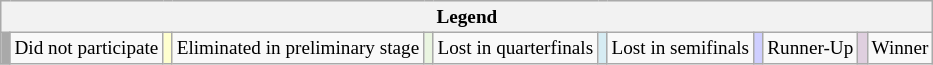<table class="wikitable" style="font-size:80%">
<tr bgcolor="#efefef">
<th colspan="12">Legend</th>
</tr>
<tr>
<td align="center" style="background:#a9a9a9;"></td>
<td>Did not participate</td>
<td align="center" style="background:#ffffcf;"></td>
<td>Eliminated in preliminary stage</td>
<td align="center" style="background:#eaf5e1;"></td>
<td>Lost in quarterfinals</td>
<td align="center" style="background:#d6ecf3;"></td>
<td>Lost in semifinals</td>
<td align="center" style="background:#cfcfff;"></td>
<td>Runner-Up</td>
<td align="center" style="background:#dfcfdf;"></td>
<td>Winner</td>
</tr>
</table>
